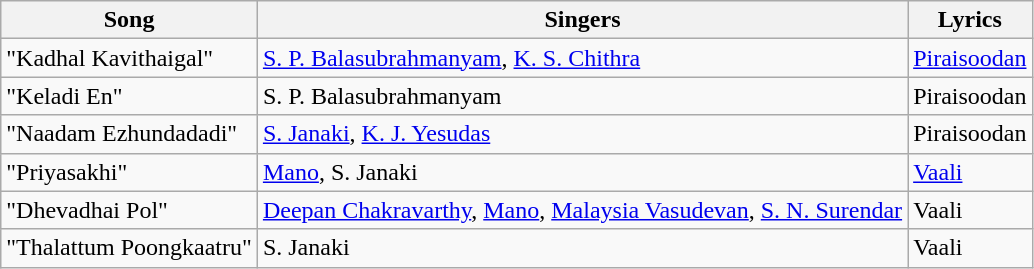<table class="wikitable">
<tr>
<th>Song</th>
<th>Singers</th>
<th>Lyrics</th>
</tr>
<tr>
<td>"Kadhal Kavithaigal"</td>
<td><a href='#'>S. P. Balasubrahmanyam</a>, <a href='#'>K. S. Chithra</a></td>
<td><a href='#'>Piraisoodan</a></td>
</tr>
<tr>
<td>"Keladi En"</td>
<td>S. P. Balasubrahmanyam</td>
<td>Piraisoodan</td>
</tr>
<tr>
<td>"Naadam Ezhundadadi"</td>
<td><a href='#'>S. Janaki</a>, <a href='#'>K. J. Yesudas</a></td>
<td>Piraisoodan</td>
</tr>
<tr>
<td>"Priyasakhi"</td>
<td><a href='#'>Mano</a>, S. Janaki</td>
<td><a href='#'>Vaali</a></td>
</tr>
<tr>
<td>"Dhevadhai Pol"</td>
<td><a href='#'>Deepan Chakravarthy</a>, <a href='#'>Mano</a>, <a href='#'>Malaysia Vasudevan</a>, <a href='#'>S. N. Surendar</a></td>
<td>Vaali</td>
</tr>
<tr>
<td>"Thalattum Poongkaatru"</td>
<td>S. Janaki</td>
<td>Vaali</td>
</tr>
</table>
